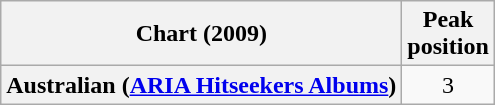<table class="wikitable sortable plainrowheaders" style="text-align:center">
<tr>
<th scope="col">Chart (2009)</th>
<th scope="col">Peak<br> position</th>
</tr>
<tr>
<th scope="row">Australian (<a href='#'>ARIA Hitseekers Albums</a>)</th>
<td>3</td>
</tr>
</table>
